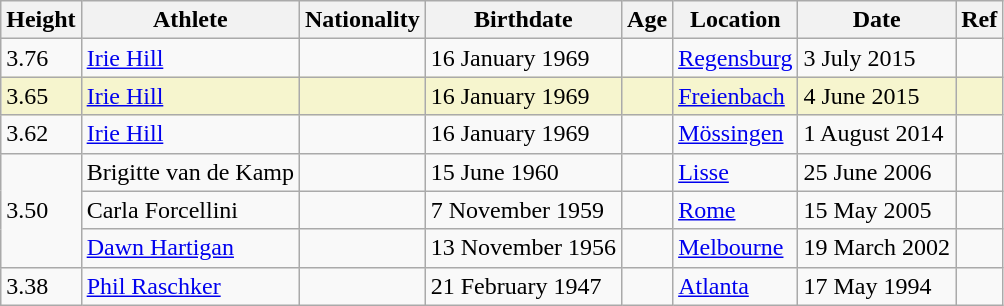<table class="wikitable">
<tr>
<th>Height</th>
<th>Athlete</th>
<th>Nationality</th>
<th>Birthdate</th>
<th>Age</th>
<th>Location</th>
<th>Date</th>
<th>Ref</th>
</tr>
<tr>
<td>3.76</td>
<td><a href='#'>Irie Hill</a></td>
<td></td>
<td>16 January 1969</td>
<td></td>
<td><a href='#'>Regensburg</a></td>
<td>3 July 2015</td>
<td></td>
</tr>
<tr bgcolor=#f6F5CE>
<td>3.65</td>
<td><a href='#'>Irie Hill</a></td>
<td></td>
<td>16 January 1969</td>
<td></td>
<td><a href='#'>Freienbach</a></td>
<td>4 June 2015</td>
<td></td>
</tr>
<tr>
<td>3.62</td>
<td><a href='#'>Irie Hill</a></td>
<td></td>
<td>16 January 1969</td>
<td></td>
<td><a href='#'>Mössingen</a></td>
<td>1 August 2014</td>
<td></td>
</tr>
<tr>
<td rowspan=3>3.50</td>
<td>Brigitte van de Kamp</td>
<td></td>
<td>15 June 1960</td>
<td></td>
<td><a href='#'>Lisse</a></td>
<td>25 June 2006</td>
<td></td>
</tr>
<tr>
<td>Carla Forcellini</td>
<td></td>
<td>7 November 1959</td>
<td></td>
<td><a href='#'>Rome</a></td>
<td>15 May 2005</td>
</tr>
<tr>
<td><a href='#'>Dawn Hartigan</a></td>
<td></td>
<td>13 November 1956</td>
<td></td>
<td><a href='#'>Melbourne</a></td>
<td>19 March 2002</td>
<td></td>
</tr>
<tr>
<td>3.38</td>
<td><a href='#'>Phil Raschker</a></td>
<td></td>
<td>21 February 1947</td>
<td></td>
<td><a href='#'>Atlanta</a></td>
<td>17 May 1994</td>
<td></td>
</tr>
</table>
